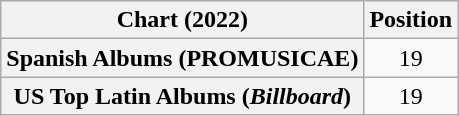<table class="wikitable sortable plainrowheaders" style="text-align:center">
<tr>
<th scope="col">Chart (2022)</th>
<th scope="col">Position</th>
</tr>
<tr>
<th scope="row">Spanish Albums (PROMUSICAE)</th>
<td>19</td>
</tr>
<tr>
<th scope="row">US Top Latin Albums (<em>Billboard</em>)</th>
<td>19</td>
</tr>
</table>
